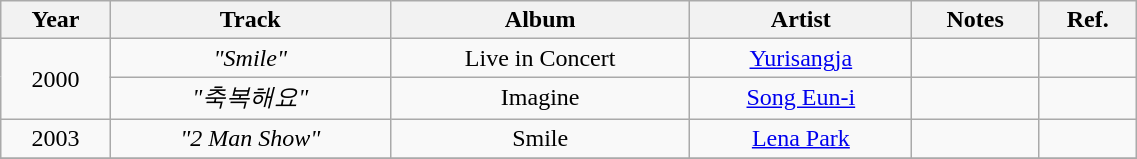<table class="wikitable" style="text-align:center" width=60%>
<tr>
<th>Year</th>
<th>Track</th>
<th>Album</th>
<th>Artist</th>
<th>Notes</th>
<th>Ref.</th>
</tr>
<tr>
<td rowspan=2>2000</td>
<td><em>"Smile"</em></td>
<td>Live in Concert</td>
<td><a href='#'>Yurisangja</a></td>
<td></td>
<td></td>
</tr>
<tr>
<td><em>"축복해요"</em></td>
<td>Imagine</td>
<td><a href='#'>Song Eun-i</a></td>
<td></td>
<td></td>
</tr>
<tr>
<td>2003</td>
<td><em>"2 Man Show"</em></td>
<td>Smile</td>
<td><a href='#'>Lena Park</a></td>
<td></td>
<td></td>
</tr>
<tr>
</tr>
</table>
